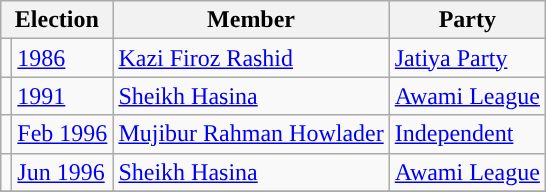<table class="wikitable">
<tr>
<th colspan="2">Election</th>
<th>Member</th>
<th>Party</th>
</tr>
<tr>
<td style="background-color:"></td>
<td><a href='#'>1986</a></td>
<td><a href='#'>Kazi Firoz Rashid</a></td>
<td><a href='#'>Jatiya Party</a></td>
</tr>
<tr>
<td style="background-color:"></td>
<td><a href='#'>1991</a></td>
<td><a href='#'>Sheikh Hasina</a></td>
<td><a href='#'>Awami League</a></td>
</tr>
<tr>
<td style="background-color:"></td>
<td><a href='#'>Feb 1996</a></td>
<td><a href='#'>Mujibur Rahman Howlader</a></td>
<td><a href='#'>Independent</a></td>
</tr>
<tr>
<td style="background-color:"></td>
<td><a href='#'>Jun 1996</a></td>
<td><a href='#'>Sheikh Hasina</a></td>
<td><a href='#'>Awami League</a></td>
</tr>
<tr>
</tr>
</table>
